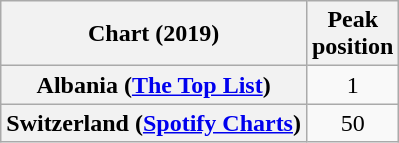<table class="wikitable sortable plainrowheaders" style="text-align:center">
<tr>
<th scope="col">Chart (2019)</th>
<th scope="col">Peak<br>position</th>
</tr>
<tr>
<th scope="row">Albania (<a href='#'>The Top List</a>)</th>
<td>1</td>
</tr>
<tr>
<th scope="row">Switzerland (<a href='#'>Spotify Charts</a>)</th>
<td>50</td>
</tr>
</table>
